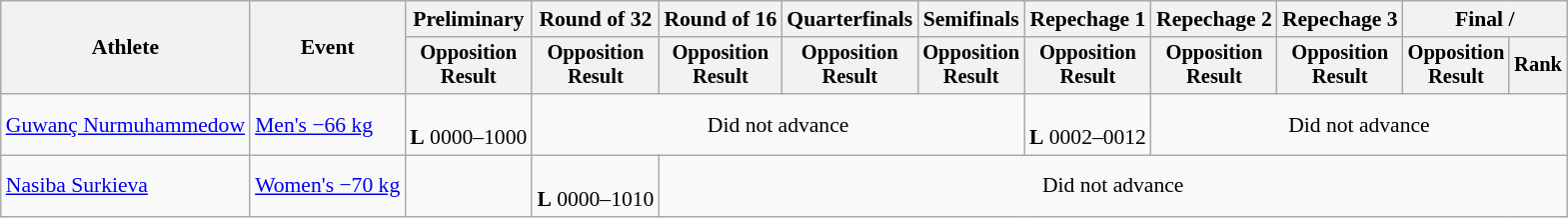<table class="wikitable" style="font-size:90%">
<tr>
<th rowspan="2">Athlete</th>
<th rowspan="2">Event</th>
<th>Preliminary</th>
<th>Round of 32</th>
<th>Round of 16</th>
<th>Quarterfinals</th>
<th>Semifinals</th>
<th>Repechage 1</th>
<th>Repechage 2</th>
<th>Repechage 3</th>
<th colspan=2>Final / </th>
</tr>
<tr style="font-size:95%">
<th>Opposition<br>Result</th>
<th>Opposition<br>Result</th>
<th>Opposition<br>Result</th>
<th>Opposition<br>Result</th>
<th>Opposition<br>Result</th>
<th>Opposition<br>Result</th>
<th>Opposition<br>Result</th>
<th>Opposition<br>Result</th>
<th>Opposition<br>Result</th>
<th>Rank</th>
</tr>
<tr align=center>
<td align=left><a href='#'>Guwanç Nurmuhammedow</a></td>
<td align=left><a href='#'>Men's −66 kg</a></td>
<td><br><strong>L</strong> 0000–1000</td>
<td colspan=4>Did not advance</td>
<td><br><strong>L</strong> 0002–0012</td>
<td colspan=4>Did not advance</td>
</tr>
<tr align=center>
<td align=left><a href='#'>Nasiba Surkieva</a></td>
<td align=left><a href='#'>Women's −70 kg</a></td>
<td></td>
<td><br><strong>L</strong> 0000–1010</td>
<td colspan=8>Did not advance</td>
</tr>
</table>
